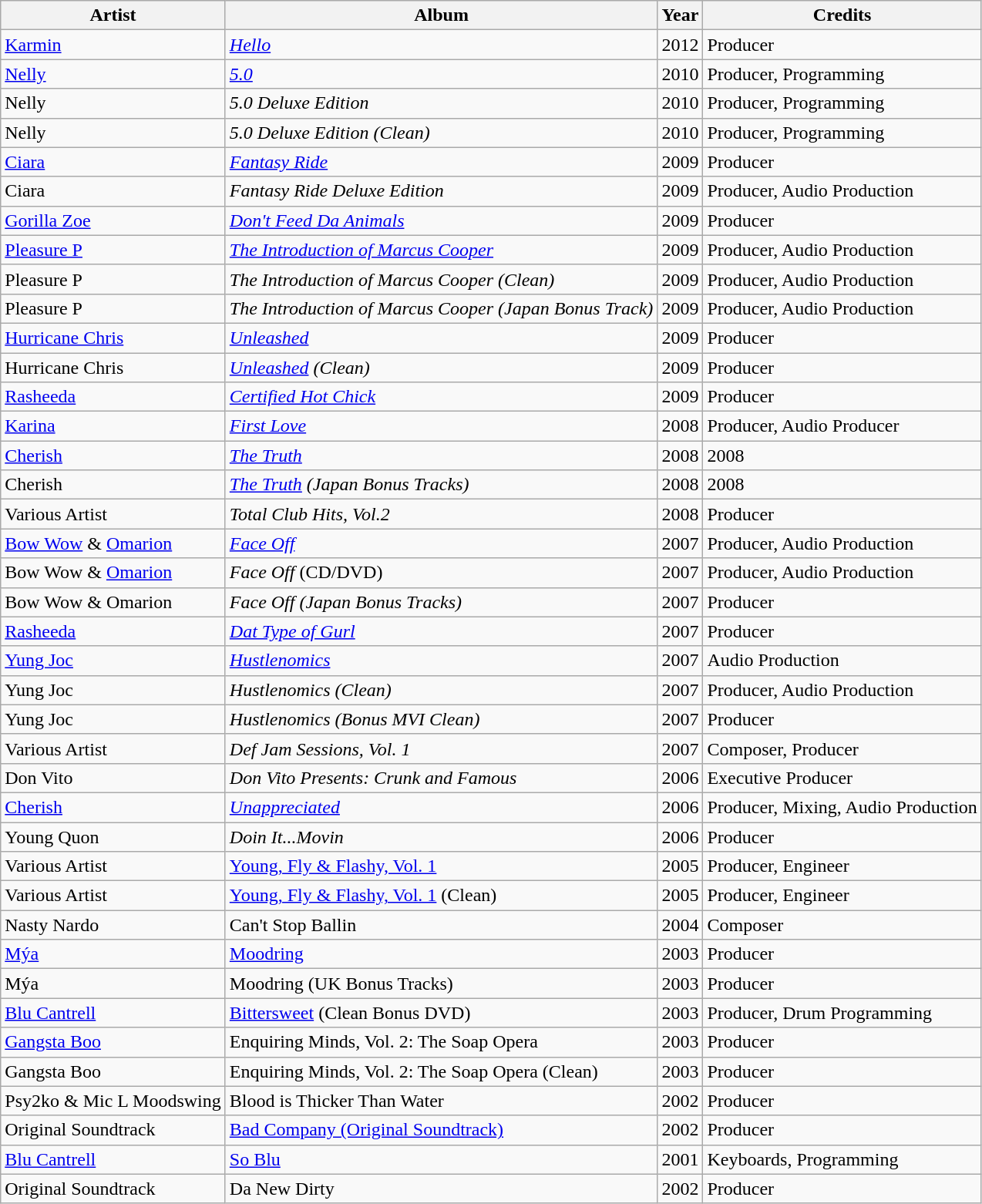<table class="wikitable">
<tr>
<th>Artist</th>
<th>Album</th>
<th>Year</th>
<th>Credits</th>
</tr>
<tr>
<td><a href='#'>Karmin</a></td>
<td><em><a href='#'>Hello</a></em></td>
<td>2012</td>
<td>Producer</td>
</tr>
<tr>
<td><a href='#'>Nelly</a></td>
<td><em><a href='#'>5.0</a></em></td>
<td>2010</td>
<td>Producer, Programming</td>
</tr>
<tr>
<td>Nelly</td>
<td><em>5.0 Deluxe Edition</em></td>
<td>2010</td>
<td>Producer, Programming</td>
</tr>
<tr>
<td>Nelly</td>
<td><em>5.0 Deluxe Edition (Clean)</em></td>
<td>2010</td>
<td>Producer, Programming</td>
</tr>
<tr>
<td><a href='#'>Ciara</a></td>
<td><em><a href='#'>Fantasy Ride</a></em></td>
<td>2009</td>
<td>Producer</td>
</tr>
<tr>
<td>Ciara</td>
<td><em>Fantasy Ride Deluxe Edition</em></td>
<td>2009</td>
<td>Producer, Audio Production</td>
</tr>
<tr>
<td><a href='#'>Gorilla Zoe</a></td>
<td><em><a href='#'>Don't Feed Da Animals</a></em></td>
<td>2009</td>
<td>Producer</td>
</tr>
<tr>
<td><a href='#'>Pleasure P</a></td>
<td><em><a href='#'>The Introduction of Marcus Cooper</a></em></td>
<td>2009</td>
<td>Producer, Audio Production</td>
</tr>
<tr>
<td>Pleasure P</td>
<td><em>The Introduction of Marcus Cooper (Clean)</em></td>
<td>2009</td>
<td>Producer, Audio Production</td>
</tr>
<tr>
<td>Pleasure P</td>
<td><em>The Introduction of Marcus Cooper (Japan Bonus Track)</em></td>
<td>2009</td>
<td>Producer, Audio Production</td>
</tr>
<tr>
<td><a href='#'>Hurricane Chris</a></td>
<td><em><a href='#'>Unleashed</a></em></td>
<td>2009</td>
<td>Producer</td>
</tr>
<tr>
<td>Hurricane Chris</td>
<td><em><a href='#'>Unleashed</a> (Clean)</em></td>
<td>2009</td>
<td>Producer</td>
</tr>
<tr>
<td><a href='#'>Rasheeda</a></td>
<td><em><a href='#'>Certified Hot Chick</a></em></td>
<td>2009</td>
<td>Producer</td>
</tr>
<tr>
<td><a href='#'>Karina</a></td>
<td><em><a href='#'>First Love</a></em></td>
<td>2008</td>
<td>Producer, Audio Producer</td>
</tr>
<tr>
<td><a href='#'>Cherish</a></td>
<td><em><a href='#'>The Truth</a></em></td>
<td>2008</td>
<td>2008</td>
</tr>
<tr>
<td>Cherish</td>
<td><em><a href='#'>The Truth</a> (Japan Bonus Tracks)</em></td>
<td>2008</td>
<td>2008</td>
</tr>
<tr>
<td>Various Artist</td>
<td><em>Total Club Hits, Vol.2</em></td>
<td>2008</td>
<td>Producer</td>
</tr>
<tr>
<td><a href='#'>Bow Wow</a> & <a href='#'>Omarion</a></td>
<td><em><a href='#'>Face Off</a></em></td>
<td>2007</td>
<td>Producer, Audio Production</td>
</tr>
<tr>
<td>Bow Wow & <a href='#'>Omarion</a></td>
<td><em>Face Off</em> (CD/DVD)</td>
<td>2007</td>
<td>Producer, Audio Production</td>
</tr>
<tr>
<td>Bow Wow & Omarion</td>
<td><em>Face Off (Japan Bonus Tracks)</em></td>
<td>2007</td>
<td>Producer</td>
</tr>
<tr>
<td><a href='#'>Rasheeda</a></td>
<td><em><a href='#'>Dat Type of Gurl</a></em></td>
<td>2007</td>
<td>Producer</td>
</tr>
<tr>
<td><a href='#'>Yung Joc</a></td>
<td><em><a href='#'>Hustlenomics</a></em></td>
<td>2007</td>
<td>Audio Production</td>
</tr>
<tr>
<td>Yung Joc</td>
<td><em>Hustlenomics (Clean)</em></td>
<td>2007</td>
<td>Producer, Audio Production</td>
</tr>
<tr>
<td>Yung Joc</td>
<td><em>Hustlenomics (Bonus MVI Clean)</em></td>
<td>2007</td>
<td>Producer</td>
</tr>
<tr>
<td>Various Artist</td>
<td><em>Def Jam Sessions, Vol. 1</em></td>
<td>2007</td>
<td>Composer, Producer</td>
</tr>
<tr>
<td>Don Vito</td>
<td><em>Don Vito Presents: Crunk and Famous</em></td>
<td>2006</td>
<td>Executive Producer</td>
</tr>
<tr>
<td><a href='#'>Cherish</a></td>
<td><em><a href='#'>Unappreciated</a></em></td>
<td>2006</td>
<td>Producer, Mixing, Audio Production</td>
</tr>
<tr>
<td>Young Quon</td>
<td><em>Doin It...Movin<strong></td>
<td>2006</td>
<td>Producer</td>
</tr>
<tr>
<td>Various Artist</td>
<td></em><a href='#'>Young, Fly & Flashy, Vol. 1</a><em></td>
<td>2005</td>
<td>Producer, Engineer</td>
</tr>
<tr>
<td>Various Artist</td>
<td></em><a href='#'>Young, Fly & Flashy, Vol. 1</a> (Clean)<em></td>
<td>2005</td>
<td>Producer, Engineer</td>
</tr>
<tr>
<td>Nasty Nardo</td>
<td></em>Can't Stop Ballin<em></td>
<td>2004</td>
<td>Composer</td>
</tr>
<tr>
<td><a href='#'>Mýa</a></td>
<td></em><a href='#'>Moodring</a><em></td>
<td>2003</td>
<td>Producer</td>
</tr>
<tr>
<td>Mýa</td>
<td></em>Moodring (UK Bonus Tracks)<em></td>
<td>2003</td>
<td>Producer</td>
</tr>
<tr>
<td><a href='#'>Blu Cantrell</a></td>
<td></em><a href='#'>Bittersweet</a> (Clean Bonus DVD)<em></td>
<td>2003</td>
<td>Producer, Drum Programming</td>
</tr>
<tr>
<td><a href='#'>Gangsta Boo</a></td>
<td></em>Enquiring Minds, Vol. 2: The Soap Opera<em></td>
<td>2003</td>
<td>Producer</td>
</tr>
<tr>
<td>Gangsta Boo</td>
<td></em>Enquiring Minds, Vol. 2: The Soap Opera (Clean)<em></td>
<td>2003</td>
<td>Producer</td>
</tr>
<tr>
<td>Psy2ko & Mic L Moodswing</td>
<td></em>Blood is Thicker Than Water<em></td>
<td>2002</td>
<td>Producer</td>
</tr>
<tr>
<td>Original Soundtrack</td>
<td></em><a href='#'>Bad Company (Original Soundtrack)</a><em></td>
<td>2002</td>
<td>Producer</td>
</tr>
<tr>
<td><a href='#'>Blu Cantrell</a></td>
<td></em><a href='#'>So Blu</a><em></td>
<td>2001</td>
<td>Keyboards, Programming</td>
</tr>
<tr>
<td>Original Soundtrack</td>
<td></em>Da New Dirty<em></td>
<td>2002</td>
<td>Producer</td>
</tr>
</table>
